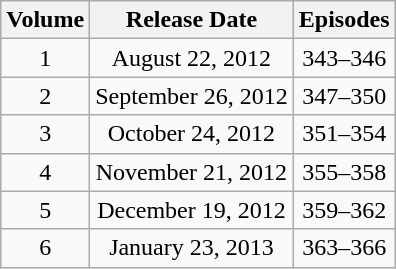<table class="wikitable" style="text-align:center;">
<tr>
<th>Volume</th>
<th>Release Date</th>
<th>Episodes</th>
</tr>
<tr>
<td>1</td>
<td>August 22, 2012</td>
<td>343–346</td>
</tr>
<tr>
<td>2</td>
<td>September 26, 2012</td>
<td>347–350</td>
</tr>
<tr>
<td>3</td>
<td>October 24, 2012</td>
<td>351–354</td>
</tr>
<tr>
<td>4</td>
<td>November 21, 2012</td>
<td>355–358</td>
</tr>
<tr>
<td>5</td>
<td>December 19, 2012</td>
<td>359–362</td>
</tr>
<tr>
<td>6</td>
<td>January 23, 2013</td>
<td>363–366</td>
</tr>
</table>
